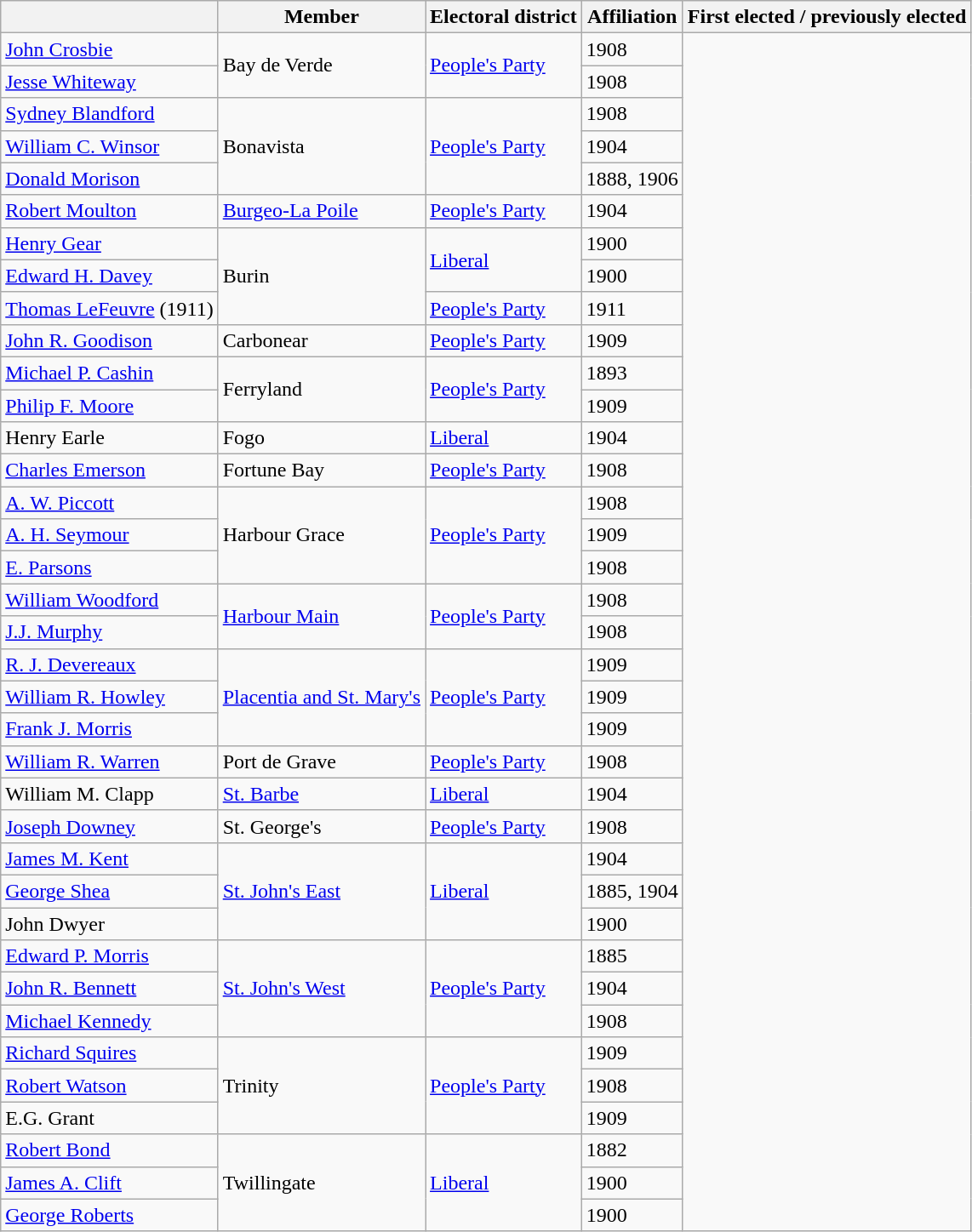<table class="wikitable sortable">
<tr>
<th></th>
<th>Member</th>
<th>Electoral district</th>
<th>Affiliation</th>
<th>First elected / previously elected</th>
</tr>
<tr>
<td><a href='#'>John Crosbie</a></td>
<td rowspan=2>Bay de Verde</td>
<td rowspan=2><a href='#'>People's Party</a></td>
<td>1908</td>
</tr>
<tr>
<td><a href='#'>Jesse Whiteway</a></td>
<td>1908</td>
</tr>
<tr>
<td><a href='#'>Sydney Blandford</a></td>
<td rowspan=3>Bonavista</td>
<td rowspan=3><a href='#'>People's Party</a></td>
<td>1908</td>
</tr>
<tr>
<td><a href='#'>William C. Winsor</a></td>
<td>1904</td>
</tr>
<tr>
<td><a href='#'>Donald Morison</a></td>
<td>1888, 1906</td>
</tr>
<tr>
<td><a href='#'>Robert Moulton</a></td>
<td><a href='#'>Burgeo-La Poile</a></td>
<td><a href='#'>People's Party</a></td>
<td>1904</td>
</tr>
<tr>
<td><a href='#'>Henry Gear</a></td>
<td rowspan=3>Burin</td>
<td rowspan=2><a href='#'>Liberal</a></td>
<td>1900</td>
</tr>
<tr>
<td><a href='#'>Edward H. Davey</a></td>
<td>1900</td>
</tr>
<tr>
<td><a href='#'>Thomas LeFeuvre</a> (1911)</td>
<td><a href='#'>People's Party</a></td>
<td>1911</td>
</tr>
<tr>
<td><a href='#'>John R. Goodison</a></td>
<td>Carbonear</td>
<td><a href='#'>People's Party</a></td>
<td>1909</td>
</tr>
<tr>
<td><a href='#'>Michael P. Cashin</a></td>
<td rowspan=2>Ferryland</td>
<td rowspan=2><a href='#'>People's Party</a></td>
<td>1893</td>
</tr>
<tr>
<td><a href='#'>Philip F. Moore</a></td>
<td>1909</td>
</tr>
<tr>
<td>Henry Earle</td>
<td>Fogo</td>
<td><a href='#'>Liberal</a></td>
<td>1904</td>
</tr>
<tr>
<td><a href='#'>Charles Emerson</a></td>
<td>Fortune Bay</td>
<td><a href='#'>People's Party</a></td>
<td>1908</td>
</tr>
<tr>
<td><a href='#'>A. W. Piccott</a></td>
<td rowspan=3>Harbour Grace</td>
<td rowspan=3><a href='#'>People's Party</a></td>
<td>1908</td>
</tr>
<tr>
<td><a href='#'>A. H. Seymour</a></td>
<td>1909</td>
</tr>
<tr>
<td><a href='#'>E. Parsons</a></td>
<td>1908</td>
</tr>
<tr>
<td><a href='#'>William Woodford</a></td>
<td rowspan=2><a href='#'>Harbour Main</a></td>
<td rowspan=2><a href='#'>People's Party</a></td>
<td>1908</td>
</tr>
<tr>
<td><a href='#'>J.J. Murphy</a></td>
<td>1908</td>
</tr>
<tr>
<td><a href='#'>R. J. Devereaux</a></td>
<td rowspan=3><a href='#'>Placentia and St. Mary's</a></td>
<td rowspan=3><a href='#'>People's Party</a></td>
<td>1909</td>
</tr>
<tr>
<td><a href='#'>William R. Howley</a></td>
<td>1909</td>
</tr>
<tr>
<td><a href='#'>Frank J. Morris</a></td>
<td>1909</td>
</tr>
<tr>
<td><a href='#'>William R. Warren</a></td>
<td>Port de Grave</td>
<td><a href='#'>People's Party</a></td>
<td>1908</td>
</tr>
<tr>
<td>William M. Clapp</td>
<td><a href='#'>St. Barbe</a></td>
<td><a href='#'>Liberal</a></td>
<td>1904</td>
</tr>
<tr>
<td><a href='#'>Joseph Downey</a></td>
<td>St. George's</td>
<td><a href='#'>People's Party</a></td>
<td>1908</td>
</tr>
<tr>
<td><a href='#'>James M. Kent</a></td>
<td rowspan=3><a href='#'>St. John's East</a></td>
<td rowspan=3><a href='#'>Liberal</a></td>
<td>1904</td>
</tr>
<tr>
<td><a href='#'>George Shea</a></td>
<td>1885, 1904</td>
</tr>
<tr>
<td>John Dwyer</td>
<td>1900</td>
</tr>
<tr>
<td><a href='#'>Edward P. Morris</a></td>
<td rowspan=3><a href='#'>St. John's West</a></td>
<td rowspan=3><a href='#'>People's Party</a></td>
<td>1885</td>
</tr>
<tr>
<td><a href='#'>John R. Bennett</a></td>
<td>1904</td>
</tr>
<tr>
<td><a href='#'>Michael Kennedy</a></td>
<td>1908</td>
</tr>
<tr>
<td><a href='#'>Richard Squires</a></td>
<td rowspan=3>Trinity</td>
<td rowspan=3><a href='#'>People's Party</a></td>
<td>1909</td>
</tr>
<tr>
<td><a href='#'>Robert Watson</a></td>
<td>1908</td>
</tr>
<tr>
<td>E.G. Grant</td>
<td>1909</td>
</tr>
<tr>
<td><a href='#'>Robert Bond</a></td>
<td rowspan=3>Twillingate</td>
<td rowspan=3><a href='#'>Liberal</a></td>
<td>1882</td>
</tr>
<tr>
<td><a href='#'>James A. Clift</a></td>
<td>1900</td>
</tr>
<tr>
<td><a href='#'>George Roberts</a></td>
<td>1900</td>
</tr>
</table>
